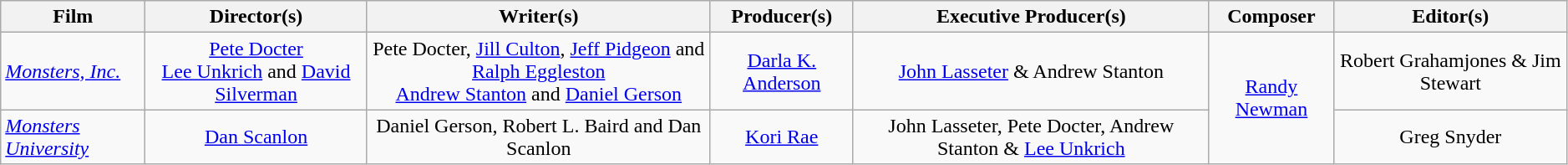<table class="wikitable" style="width:99%;">
<tr>
<th style="text-align:center;">Film</th>
<th style="text-align:center;">Director(s)</th>
<th style="text-align:center;">Writer(s)</th>
<th style="text-align:center;">Producer(s)</th>
<th style="text-align:center;">Executive Producer(s)</th>
<th style="text-align:center;">Composer</th>
<th style="text-align:center;">Editor(s)</th>
</tr>
<tr>
<td><em><a href='#'>Monsters, Inc.</a></em></td>
<td style="text-align:center;"><a href='#'>Pete Docter</a> <br> <a href='#'>Lee Unkrich</a> and <a href='#'>David Silverman</a></td>
<td style="text-align:center;"> Pete Docter, <a href='#'>Jill Culton</a>, <a href='#'>Jeff Pidgeon</a> and <a href='#'>Ralph Eggleston</a><br> <a href='#'>Andrew Stanton</a> and <a href='#'>Daniel Gerson</a></td>
<td style="text-align:center;"><a href='#'>Darla K. Anderson</a></td>
<td style="text-align:center;"><a href='#'>John Lasseter</a> & Andrew Stanton</td>
<td rowspan="2" style="text-align:center;"><a href='#'>Randy Newman</a></td>
<td style="text-align:center;">Robert Grahamjones & Jim Stewart</td>
</tr>
<tr>
<td><em><a href='#'>Monsters University</a></em></td>
<td style="text-align:center;"><a href='#'>Dan Scanlon</a></td>
<td style="text-align:center;">Daniel Gerson, Robert L. Baird and Dan Scanlon</td>
<td style="text-align:center;"><a href='#'>Kori Rae</a></td>
<td style="text-align:center;">John Lasseter, Pete Docter, Andrew Stanton & <a href='#'>Lee Unkrich</a></td>
<td style="text-align:center;">Greg Snyder</td>
</tr>
</table>
